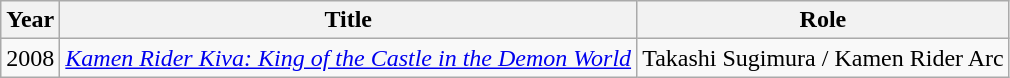<table class="wikitable">
<tr>
<th>Year</th>
<th>Title</th>
<th>Role</th>
</tr>
<tr>
<td>2008</td>
<td><em><a href='#'>Kamen Rider Kiva: King of the Castle in the Demon World</a></em></td>
<td>Takashi Sugimura / Kamen Rider Arc</td>
</tr>
</table>
